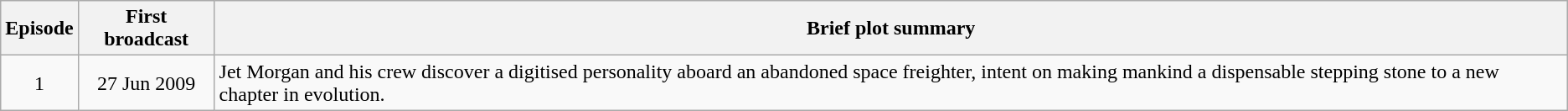<table class="wikitable">
<tr>
<th>Episode</th>
<th>First broadcast</th>
<th>Brief plot summary</th>
</tr>
<tr>
<td align="center">1</td>
<td align="center">27 Jun 2009</td>
<td>Jet Morgan and his crew discover a digitised personality aboard an abandoned space freighter, intent on making mankind a dispensable stepping stone to a new chapter in evolution.</td>
</tr>
</table>
